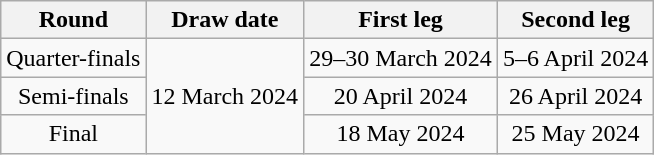<table class="wikitable" style="text-align:center">
<tr>
<th>Round</th>
<th>Draw date</th>
<th>First leg</th>
<th>Second leg</th>
</tr>
<tr>
<td>Quarter-finals</td>
<td rowspan=3>12 March 2024</td>
<td>29–30 March 2024</td>
<td>5–6 April 2024</td>
</tr>
<tr>
<td>Semi-finals</td>
<td>20 April 2024</td>
<td>26 April 2024</td>
</tr>
<tr>
<td>Final</td>
<td>18 May 2024</td>
<td>25 May 2024</td>
</tr>
</table>
